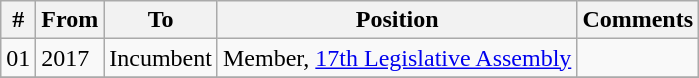<table class="wikitable sortable">
<tr>
<th>#</th>
<th>From</th>
<th>To</th>
<th>Position</th>
<th>Comments</th>
</tr>
<tr>
<td>01</td>
<td>2017</td>
<td>Incumbent</td>
<td>Member, <a href='#'>17th Legislative Assembly</a></td>
<td></td>
</tr>
<tr>
</tr>
</table>
